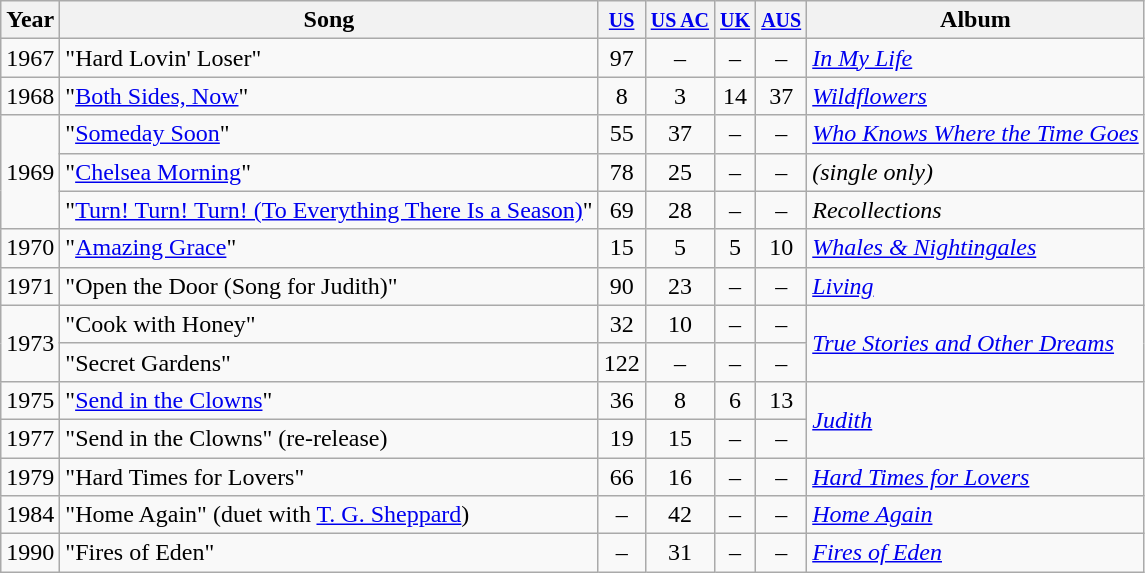<table class="wikitable">
<tr>
<th>Year</th>
<th>Song</th>
<th><small><a href='#'>US</a></small><br></th>
<th><small><a href='#'>US AC</a></small><br></th>
<th><small><a href='#'>UK</a></small><br></th>
<th><small><a href='#'>AUS</a><br></small></th>
<th>Album</th>
</tr>
<tr>
<td>1967</td>
<td>"Hard Lovin' Loser"</td>
<td style="text-align:center;">97</td>
<td style="text-align:center;">–</td>
<td style="text-align:center;">–</td>
<td style="text-align:center;">–</td>
<td><em><a href='#'>In My Life</a></em></td>
</tr>
<tr>
<td>1968</td>
<td>"<a href='#'>Both Sides, Now</a>"</td>
<td style="text-align:center;">8</td>
<td style="text-align:center;">3</td>
<td style="text-align:center;">14</td>
<td style="text-align:center;">37</td>
<td><em><a href='#'>Wildflowers</a></em></td>
</tr>
<tr>
<td rowspan=3>1969</td>
<td>"<a href='#'>Someday Soon</a>"</td>
<td style="text-align:center;">55</td>
<td style="text-align:center;">37</td>
<td style="text-align:center;">–</td>
<td style="text-align:center;">–</td>
<td><em><a href='#'>Who Knows Where the Time Goes</a></em></td>
</tr>
<tr>
<td>"<a href='#'>Chelsea Morning</a>"</td>
<td style="text-align:center;">78</td>
<td style="text-align:center;">25</td>
<td style="text-align:center;">–</td>
<td style="text-align:center;">–</td>
<td><em>(single only)</em></td>
</tr>
<tr>
<td>"<a href='#'>Turn! Turn! Turn! (To Everything There Is a Season)</a>"</td>
<td style="text-align:center;">69</td>
<td style="text-align:center;">28</td>
<td style="text-align:center;">–</td>
<td style="text-align:center;">–</td>
<td><em>Recollections</em></td>
</tr>
<tr>
<td>1970</td>
<td>"<a href='#'>Amazing Grace</a>"</td>
<td style="text-align:center;">15</td>
<td style="text-align:center;">5</td>
<td style="text-align:center;">5</td>
<td style="text-align:center;">10</td>
<td><em><a href='#'>Whales & Nightingales</a></em></td>
</tr>
<tr>
<td>1971</td>
<td>"Open the Door (Song for Judith)"</td>
<td style="text-align:center;">90</td>
<td style="text-align:center;">23</td>
<td style="text-align:center;">–</td>
<td style="text-align:center;">–</td>
<td><em><a href='#'>Living</a></em></td>
</tr>
<tr>
<td rowspan=2>1973</td>
<td>"Cook with Honey"</td>
<td style="text-align:center;">32</td>
<td style="text-align:center;">10</td>
<td style="text-align:center;">–</td>
<td style="text-align:center;">–</td>
<td rowspan="2"><em><a href='#'>True Stories and Other Dreams</a></em></td>
</tr>
<tr>
<td>"Secret Gardens"</td>
<td style="text-align:center;">122</td>
<td style="text-align:center;">–</td>
<td style="text-align:center;">–</td>
<td style="text-align:center;">–</td>
</tr>
<tr>
<td>1975</td>
<td>"<a href='#'>Send in the Clowns</a>"</td>
<td style="text-align:center;">36</td>
<td style="text-align:center;">8</td>
<td style="text-align:center;">6</td>
<td style="text-align:center;">13</td>
<td rowspan="2"><em><a href='#'>Judith</a></em></td>
</tr>
<tr>
<td>1977</td>
<td>"Send in the Clowns" (re-release)</td>
<td style="text-align:center;">19</td>
<td style="text-align:center;">15</td>
<td style="text-align:center;">–</td>
<td style="text-align:center;">–</td>
</tr>
<tr>
<td>1979</td>
<td>"Hard Times for Lovers"</td>
<td style="text-align:center;">66</td>
<td style="text-align:center;">16</td>
<td style="text-align:center;">–</td>
<td style="text-align:center;">–</td>
<td><em><a href='#'>Hard Times for Lovers</a></em></td>
</tr>
<tr>
<td>1984</td>
<td>"Home Again" (duet with <a href='#'>T. G. Sheppard</a>)</td>
<td style="text-align:center;">–</td>
<td style="text-align:center;">42</td>
<td style="text-align:center;">–</td>
<td style="text-align:center;">–</td>
<td><em><a href='#'>Home Again</a></em></td>
</tr>
<tr>
<td>1990</td>
<td>"Fires of Eden"</td>
<td style="text-align:center;">–</td>
<td style="text-align:center;">31</td>
<td style="text-align:center;">–</td>
<td style="text-align:center;">–</td>
<td><em><a href='#'>Fires of Eden</a></em></td>
</tr>
</table>
